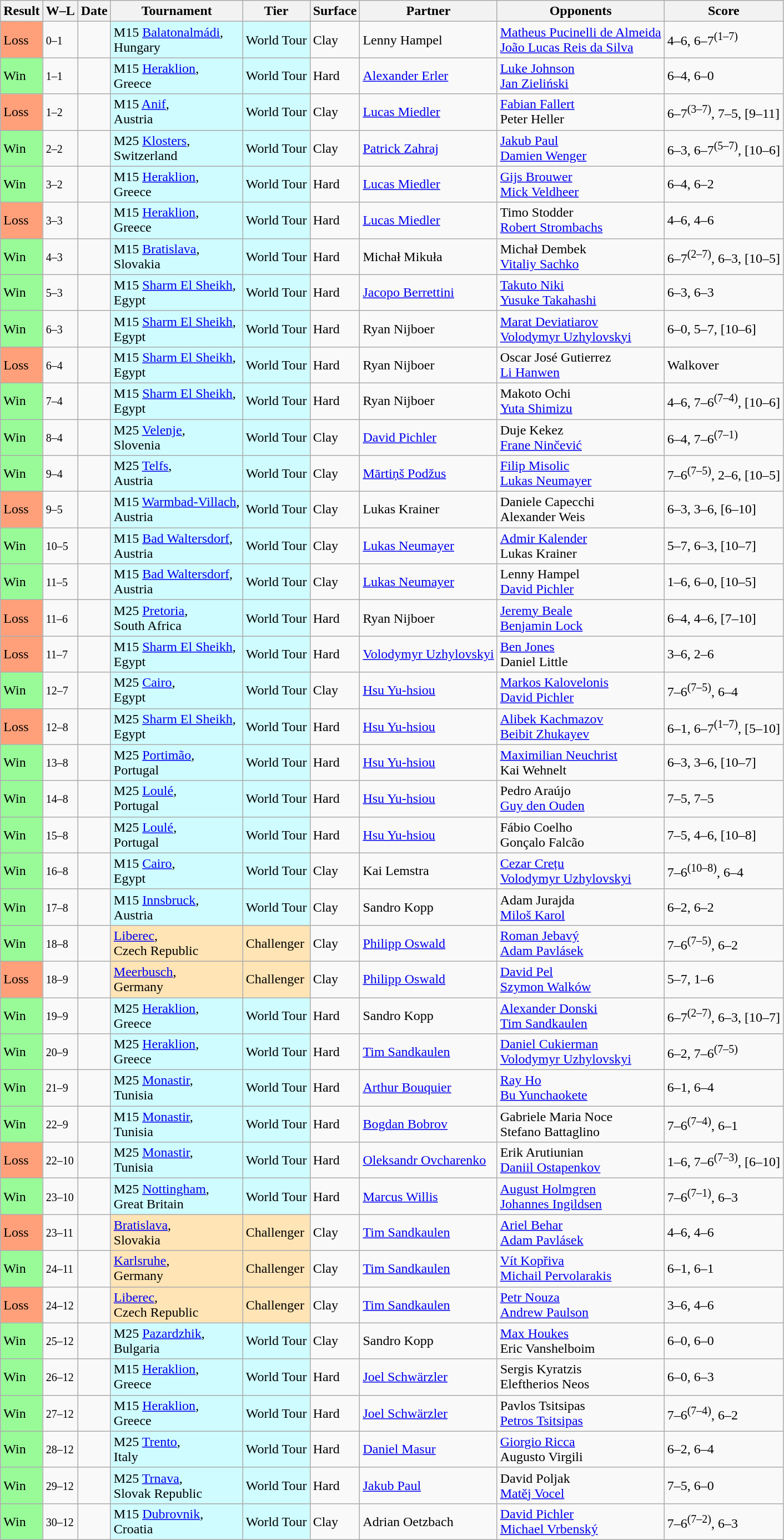<table class="sortable wikitable nowrap">
<tr>
<th>Result</th>
<th class="unsortable">W–L</th>
<th>Date</th>
<th>Tournament</th>
<th>Tier</th>
<th>Surface</th>
<th>Partner</th>
<th>Opponents</th>
<th class="unsortable">Score</th>
</tr>
<tr>
<td bgcolor=FFA07A>Loss</td>
<td><small>0–1</small></td>
<td></td>
<td style="background:#cffcff;">M15 <a href='#'>Balatonalmádi</a>, <br> Hungary</td>
<td style="background:#cffcff;">World Tour</td>
<td>Clay</td>
<td> Lenny Hampel</td>
<td> <a href='#'>Matheus Pucinelli de Almeida</a><br> <a href='#'>João Lucas Reis da Silva</a></td>
<td>4–6, 6–7<sup>(1–7)</sup></td>
</tr>
<tr>
<td bgcolor=98FB98>Win</td>
<td><small>1–1</small></td>
<td></td>
<td style="background:#cffcff;">M15 <a href='#'>Heraklion</a>, <br> Greece</td>
<td style="background:#cffcff;">World Tour</td>
<td>Hard</td>
<td> <a href='#'>Alexander Erler</a></td>
<td> <a href='#'>Luke Johnson</a><br> <a href='#'>Jan Zieliński</a></td>
<td>6–4, 6–0</td>
</tr>
<tr>
<td bgcolor=FFA07A>Loss</td>
<td><small>1–2</small></td>
<td></td>
<td style="background:#cffcff;">M15 <a href='#'>Anif</a>, <br> Austria</td>
<td style="background:#cffcff;">World Tour</td>
<td>Clay</td>
<td> <a href='#'>Lucas Miedler</a></td>
<td> <a href='#'>Fabian Fallert</a><br> Peter Heller</td>
<td>6–7<sup>(3–7)</sup>, 7–5, [9–11]</td>
</tr>
<tr>
<td bgcolor=98FB98>Win</td>
<td><small>2–2</small></td>
<td></td>
<td style="background:#cffcff;">M25 <a href='#'>Klosters</a>, <br> Switzerland</td>
<td style="background:#cffcff;">World Tour</td>
<td>Clay</td>
<td> <a href='#'>Patrick Zahraj</a></td>
<td> <a href='#'>Jakub Paul</a><br> <a href='#'>Damien Wenger</a></td>
<td>6–3, 6–7<sup>(5–7)</sup>, [10–6]</td>
</tr>
<tr>
<td bgcolor=98FB98>Win</td>
<td><small>3–2</small></td>
<td></td>
<td style="background:#cffcff;">M15 <a href='#'>Heraklion</a>, <br> Greece</td>
<td style="background:#cffcff;">World Tour</td>
<td>Hard</td>
<td> <a href='#'>Lucas Miedler</a></td>
<td> <a href='#'>Gijs Brouwer</a><br> <a href='#'>Mick Veldheer</a></td>
<td>6–4, 6–2</td>
</tr>
<tr>
<td bgcolor=FFA07A>Loss</td>
<td><small>3–3</small></td>
<td></td>
<td style="background:#cffcff;">M15 <a href='#'>Heraklion</a>, <br> Greece</td>
<td style="background:#cffcff;">World Tour</td>
<td>Hard</td>
<td> <a href='#'>Lucas Miedler</a></td>
<td> Timo Stodder<br> <a href='#'>Robert Strombachs</a></td>
<td>4–6, 4–6</td>
</tr>
<tr>
<td bgcolor=98FB98>Win</td>
<td><small>4–3</small></td>
<td></td>
<td style="background:#cffcff;">M15 <a href='#'>Bratislava</a>, <br> Slovakia</td>
<td style="background:#cffcff;">World Tour</td>
<td>Hard</td>
<td> Michał Mikuła</td>
<td> Michał Dembek<br> <a href='#'>Vitaliy Sachko</a></td>
<td>6–7<sup>(2–7)</sup>, 6–3, [10–5]</td>
</tr>
<tr>
<td bgcolor=98FB98>Win</td>
<td><small>5–3</small></td>
<td></td>
<td style="background:#cffcff;">M15 <a href='#'>Sharm El Sheikh</a>, <br> Egypt</td>
<td style="background:#cffcff;">World Tour</td>
<td>Hard</td>
<td> <a href='#'>Jacopo Berrettini</a></td>
<td> <a href='#'>Takuto Niki</a><br> <a href='#'>Yusuke Takahashi</a></td>
<td>6–3, 6–3</td>
</tr>
<tr>
<td bgcolor=98FB98>Win</td>
<td><small>6–3</small></td>
<td></td>
<td style="background:#cffcff;">M15 <a href='#'>Sharm El Sheikh</a>, <br> Egypt</td>
<td style="background:#cffcff;">World Tour</td>
<td>Hard</td>
<td> Ryan Nijboer</td>
<td> <a href='#'>Marat Deviatiarov</a><br> <a href='#'>Volodymyr Uzhylovskyi</a></td>
<td>6–0, 5–7, [10–6]</td>
</tr>
<tr>
<td bgcolor=FFA07A>Loss</td>
<td><small>6–4</small></td>
<td></td>
<td style="background:#cffcff;">M15 <a href='#'>Sharm El Sheikh</a>, <br> Egypt</td>
<td style="background:#cffcff;">World Tour</td>
<td>Hard</td>
<td> Ryan Nijboer</td>
<td> Oscar José Gutierrez<br> <a href='#'>Li Hanwen</a></td>
<td>Walkover</td>
</tr>
<tr>
<td bgcolor=98FB98>Win</td>
<td><small>7–4</small></td>
<td></td>
<td style="background:#cffcff;">M15 <a href='#'>Sharm El Sheikh</a>, <br> Egypt</td>
<td style="background:#cffcff;">World Tour</td>
<td>Hard</td>
<td> Ryan Nijboer</td>
<td> Makoto Ochi<br> <a href='#'>Yuta Shimizu</a></td>
<td>4–6, 7–6<sup>(7–4)</sup>, [10–6]</td>
</tr>
<tr>
<td bgcolor=98FB98>Win</td>
<td><small>8–4</small></td>
<td></td>
<td style="background:#cffcff;">M25 <a href='#'>Velenje</a>, <br> Slovenia</td>
<td style="background:#cffcff;">World Tour</td>
<td>Clay</td>
<td> <a href='#'>David Pichler</a></td>
<td> Duje Kekez<br> <a href='#'>Frane Ninčević</a></td>
<td>6–4, 7–6<sup>(7–1)</sup></td>
</tr>
<tr>
<td bgcolor=98FB98>Win</td>
<td><small>9–4</small></td>
<td></td>
<td style="background:#cffcff;">M25 <a href='#'>Telfs</a>, <br> Austria</td>
<td style="background:#cffcff;">World Tour</td>
<td>Clay</td>
<td> <a href='#'>Mārtiņš Podžus</a></td>
<td> <a href='#'>Filip Misolic</a><br> <a href='#'>Lukas Neumayer</a></td>
<td>7–6<sup>(7–5)</sup>, 2–6, [10–5]</td>
</tr>
<tr>
<td bgcolor=FFA07A>Loss</td>
<td><small>9–5</small></td>
<td></td>
<td style="background:#cffcff;">M15 <a href='#'>Warmbad-Villach</a>, <br> Austria</td>
<td style="background:#cffcff;">World Tour</td>
<td>Clay</td>
<td> Lukas Krainer</td>
<td> Daniele Capecchi<br> Alexander Weis</td>
<td>6–3, 3–6, [6–10]</td>
</tr>
<tr>
<td bgcolor=98FB98>Win</td>
<td><small>10–5</small></td>
<td></td>
<td style="background:#cffcff;">M15 <a href='#'>Bad Waltersdorf</a>, <br> Austria</td>
<td style="background:#cffcff;">World Tour</td>
<td>Clay</td>
<td> <a href='#'>Lukas Neumayer</a></td>
<td> <a href='#'>Admir Kalender</a><br> Lukas Krainer</td>
<td>5–7, 6–3, [10–7]</td>
</tr>
<tr>
<td bgcolor=98FB98>Win</td>
<td><small>11–5</small></td>
<td></td>
<td style="background:#cffcff;">M15 <a href='#'>Bad Waltersdorf</a>, <br> Austria</td>
<td style="background:#cffcff;">World Tour</td>
<td>Clay</td>
<td> <a href='#'>Lukas Neumayer</a></td>
<td> Lenny Hampel<br> <a href='#'>David Pichler</a></td>
<td>1–6, 6–0, [10–5]</td>
</tr>
<tr>
<td bgcolor=FFA07A>Loss</td>
<td><small>11–6</small></td>
<td></td>
<td style="background:#cffcff;">M25 <a href='#'>Pretoria</a>, <br> South Africa</td>
<td style="background:#cffcff;">World Tour</td>
<td>Hard</td>
<td> Ryan Nijboer</td>
<td> <a href='#'>Jeremy Beale</a><br> <a href='#'>Benjamin Lock</a></td>
<td>6–4, 4–6, [7–10]</td>
</tr>
<tr>
<td bgcolor=FFA07A>Loss</td>
<td><small>11–7</small></td>
<td></td>
<td style="background:#cffcff;">M15 <a href='#'>Sharm El Sheikh</a>, <br> Egypt</td>
<td style="background:#cffcff;">World Tour</td>
<td>Hard</td>
<td> <a href='#'>Volodymyr Uzhylovskyi</a></td>
<td> <a href='#'>Ben Jones</a><br> Daniel Little</td>
<td>3–6, 2–6</td>
</tr>
<tr>
<td bgcolor=98FB98>Win</td>
<td><small>12–7</small></td>
<td></td>
<td style="background:#cffcff;">M25 <a href='#'>Cairo</a>, <br> Egypt</td>
<td style="background:#cffcff;">World Tour</td>
<td>Clay</td>
<td> <a href='#'>Hsu Yu-hsiou</a></td>
<td> <a href='#'>Markos Kalovelonis</a><br> <a href='#'>David Pichler</a></td>
<td>7–6<sup>(7–5)</sup>, 6–4</td>
</tr>
<tr>
<td bgcolor=FFA07A>Loss</td>
<td><small>12–8</small></td>
<td></td>
<td style="background:#cffcff;">M25 <a href='#'>Sharm El Sheikh</a>, <br> Egypt</td>
<td style="background:#cffcff;">World Tour</td>
<td>Hard</td>
<td> <a href='#'>Hsu Yu-hsiou</a></td>
<td> <a href='#'>Alibek Kachmazov</a><br> <a href='#'>Beibit Zhukayev</a></td>
<td>6–1, 6–7<sup>(1–7)</sup>, [5–10]</td>
</tr>
<tr>
<td bgcolor=98FB98>Win</td>
<td><small>13–8</small></td>
<td></td>
<td style="background:#cffcff;">M25 <a href='#'>Portimão</a>, <br> Portugal</td>
<td style="background:#cffcff;">World Tour</td>
<td>Hard</td>
<td> <a href='#'>Hsu Yu-hsiou</a></td>
<td> <a href='#'>Maximilian Neuchrist</a><br> Kai Wehnelt</td>
<td>6–3, 3–6, [10–7]</td>
</tr>
<tr>
<td bgcolor=98FB98>Win</td>
<td><small>14–8</small></td>
<td></td>
<td style="background:#cffcff;">M25 <a href='#'>Loulé</a>, <br> Portugal</td>
<td style="background:#cffcff;">World Tour</td>
<td>Hard</td>
<td> <a href='#'>Hsu Yu-hsiou</a></td>
<td> Pedro Araújo<br> <a href='#'>Guy den Ouden</a></td>
<td>7–5, 7–5</td>
</tr>
<tr>
<td bgcolor=98FB98>Win</td>
<td><small>15–8</small></td>
<td></td>
<td style="background:#cffcff;">M25 <a href='#'>Loulé</a>, <br> Portugal</td>
<td style="background:#cffcff;">World Tour</td>
<td>Hard</td>
<td> <a href='#'>Hsu Yu-hsiou</a></td>
<td> Fábio Coelho<br> Gonçalo Falcão</td>
<td>7–5, 4–6, [10–8]</td>
</tr>
<tr>
<td bgcolor=98FB98>Win</td>
<td><small>16–8</small></td>
<td></td>
<td style="background:#cffcff;">M15 <a href='#'>Cairo</a>, <br> Egypt</td>
<td style="background:#cffcff;">World Tour</td>
<td>Clay</td>
<td> Kai Lemstra</td>
<td> <a href='#'>Cezar Crețu</a><br> <a href='#'>Volodymyr Uzhylovskyi</a></td>
<td>7–6<sup>(10–8)</sup>, 6–4</td>
</tr>
<tr>
<td bgcolor=98FB98>Win</td>
<td><small>17–8</small></td>
<td></td>
<td style="background:#cffcff;">M15 <a href='#'>Innsbruck</a>, <br> Austria</td>
<td style="background:#cffcff;">World Tour</td>
<td>Clay</td>
<td> Sandro Kopp</td>
<td> Adam Jurajda<br> <a href='#'>Miloš Karol</a></td>
<td>6–2, 6–2</td>
</tr>
<tr>
<td bgcolor=98FB98>Win</td>
<td><small>18–8</small></td>
<td><a href='#'></a></td>
<td style="background:moccasin;"><a href='#'>Liberec</a>, <br> Czech Republic</td>
<td style="background:moccasin;">Challenger</td>
<td>Clay</td>
<td> <a href='#'>Philipp Oswald</a></td>
<td> <a href='#'>Roman Jebavý</a><br> <a href='#'>Adam Pavlásek</a></td>
<td>7–6<sup>(7–5)</sup>, 6–2</td>
</tr>
<tr>
<td bgcolor=FFA07A>Loss</td>
<td><small>18–9</small></td>
<td><a href='#'></a></td>
<td style="background:moccasin;"><a href='#'>Meerbusch</a>, <br> Germany</td>
<td style="background:moccasin;">Challenger</td>
<td>Clay</td>
<td> <a href='#'>Philipp Oswald</a></td>
<td> <a href='#'>David Pel</a><br> <a href='#'>Szymon Walków</a></td>
<td>5–7, 1–6</td>
</tr>
<tr>
<td bgcolor=98FB98>Win</td>
<td><small>19–9</small></td>
<td></td>
<td style="background:#cffcff;">M25 <a href='#'>Heraklion</a>, <br> Greece</td>
<td style="background:#cffcff;">World Tour</td>
<td>Hard</td>
<td> Sandro Kopp</td>
<td> <a href='#'>Alexander Donski</a><br> <a href='#'>Tim Sandkaulen</a></td>
<td>6–7<sup>(2–7)</sup>, 6–3, [10–7]</td>
</tr>
<tr>
<td bgcolor=98FB98>Win</td>
<td><small>20–9</small></td>
<td></td>
<td style="background:#cffcff;">M25 <a href='#'>Heraklion</a>, <br> Greece</td>
<td style="background:#cffcff;">World Tour</td>
<td>Hard</td>
<td> <a href='#'>Tim Sandkaulen</a></td>
<td> <a href='#'>Daniel Cukierman</a><br> <a href='#'>Volodymyr Uzhylovskyi</a></td>
<td>6–2, 7–6<sup>(7–5)</sup></td>
</tr>
<tr>
<td bgcolor=98FB98>Win</td>
<td><small>21–9</small></td>
<td></td>
<td style="background:#cffcff;">M25 <a href='#'>Monastir</a>, <br> Tunisia</td>
<td style="background:#cffcff;">World Tour</td>
<td>Hard</td>
<td> <a href='#'>Arthur Bouquier</a></td>
<td> <a href='#'>Ray Ho</a><br> <a href='#'>Bu Yunchaokete</a></td>
<td>6–1, 6–4</td>
</tr>
<tr>
<td bgcolor=98FB98>Win</td>
<td><small>22–9</small></td>
<td></td>
<td style="background:#cffcff;">M15 <a href='#'>Monastir</a>, <br> Tunisia</td>
<td style="background:#cffcff;">World Tour</td>
<td>Hard</td>
<td> <a href='#'>Bogdan Bobrov</a></td>
<td> Gabriele Maria Noce<br> Stefano Battaglino</td>
<td>7–6<sup>(7–4)</sup>, 6–1</td>
</tr>
<tr>
<td bgcolor=FFA07A>Loss</td>
<td><small>22–10</small></td>
<td></td>
<td style="background:#cffcff;">M25 <a href='#'>Monastir</a>, <br> Tunisia</td>
<td style="background:#cffcff;">World Tour</td>
<td>Hard</td>
<td> <a href='#'>Oleksandr Ovcharenko</a></td>
<td> Erik Arutiunian<br> <a href='#'>Daniil Ostapenkov</a></td>
<td>1–6, 7–6<sup>(7–3)</sup>, [6–10]</td>
</tr>
<tr>
<td bgcolor=98FB98>Win</td>
<td><small>23–10</small></td>
<td></td>
<td style="background:#cffcff;">M25 <a href='#'>Nottingham</a>, <br> Great Britain</td>
<td style="background:#cffcff;">World Tour</td>
<td>Hard</td>
<td> <a href='#'>Marcus Willis</a></td>
<td> <a href='#'>August Holmgren</a> <br> <a href='#'>Johannes Ingildsen</a></td>
<td>7–6<sup>(7–1)</sup>, 6–3</td>
</tr>
<tr>
<td bgcolor=FFA07A>Loss</td>
<td><small>23–11</small></td>
<td><a href='#'></a></td>
<td style="background:moccasin;"><a href='#'>Bratislava</a>, <br> Slovakia</td>
<td style="background:moccasin;">Challenger</td>
<td>Clay</td>
<td> <a href='#'>Tim Sandkaulen</a></td>
<td> <a href='#'>Ariel Behar</a> <br>  <a href='#'>Adam Pavlásek</a></td>
<td>4–6, 4–6</td>
</tr>
<tr>
<td bgcolor=98FB98>Win</td>
<td><small>24–11</small></td>
<td><a href='#'></a></td>
<td style="background:moccasin;"><a href='#'>Karlsruhe</a>, <br> Germany</td>
<td style="background:moccasin;">Challenger</td>
<td>Clay</td>
<td> <a href='#'>Tim Sandkaulen</a></td>
<td> <a href='#'>Vít Kopřiva</a> <br>  <a href='#'>Michail Pervolarakis</a></td>
<td>6–1, 6–1</td>
</tr>
<tr>
<td bgcolor=FFA07A>Loss</td>
<td><small>24–12</small></td>
<td><a href='#'></a></td>
<td style="background:moccasin;"><a href='#'>Liberec</a>, <br> Czech Republic</td>
<td style="background:moccasin;">Challenger</td>
<td>Clay</td>
<td> <a href='#'>Tim Sandkaulen</a></td>
<td> <a href='#'>Petr Nouza</a> <br>  <a href='#'>Andrew Paulson</a></td>
<td>3–6, 4–6</td>
</tr>
<tr>
<td bgcolor=98FB98>Win</td>
<td><small>25–12</small></td>
<td></td>
<td style="background:#cffcff;">M25 <a href='#'>Pazardzhik</a>, <br> Bulgaria</td>
<td style="background:#cffcff;">World Tour</td>
<td>Clay</td>
<td> Sandro Kopp</td>
<td> <a href='#'>Max Houkes</a><br> Eric Vanshelboim</td>
<td>6–0, 6–0</td>
</tr>
<tr>
<td bgcolor=98FB98>Win</td>
<td><small>26–12</small></td>
<td></td>
<td style="background:#cffcff;">M15 <a href='#'>Heraklion</a>, <br> Greece</td>
<td style="background:#cffcff;">World Tour</td>
<td>Hard</td>
<td> <a href='#'>Joel Schwärzler</a></td>
<td> Sergis Kyratzis<br> Eleftherios Neos</td>
<td>6–0, 6–3</td>
</tr>
<tr>
<td bgcolor=98FB98>Win</td>
<td><small>27–12</small></td>
<td></td>
<td style="background:#cffcff;">M15 <a href='#'>Heraklion</a>, <br> Greece</td>
<td style="background:#cffcff;">World Tour</td>
<td>Hard</td>
<td> <a href='#'>Joel Schwärzler</a></td>
<td> Pavlos Tsitsipas <br> <a href='#'>Petros Tsitsipas</a></td>
<td>7–6<sup>(7–4)</sup>, 6–2</td>
</tr>
<tr>
<td bgcolor=98FB98>Win</td>
<td><small>28–12</small></td>
<td></td>
<td style="background:#cffcff;">M25 <a href='#'>Trento</a>, <br> Italy</td>
<td style="background:#cffcff;">World Tour</td>
<td>Hard</td>
<td> <a href='#'>Daniel Masur</a></td>
<td> <a href='#'>Giorgio Ricca</a> <br> Augusto Virgili</td>
<td>6–2, 6–4</td>
</tr>
<tr>
<td bgcolor=98FB98>Win</td>
<td><small>29–12</small></td>
<td></td>
<td style="background:#cffcff;">M25 <a href='#'>Trnava</a>, <br> Slovak Republic</td>
<td style="background:#cffcff;">World Tour</td>
<td>Hard</td>
<td> <a href='#'>Jakub Paul</a></td>
<td> David Poljak <br> <a href='#'>Matěj Vocel</a></td>
<td>7–5, 6–0</td>
</tr>
<tr>
<td bgcolor=98FB98>Win</td>
<td><small>30–12</small></td>
<td></td>
<td style="background:#cffcff;">M15 <a href='#'>Dubrovnik</a>, <br> Croatia</td>
<td style="background:#cffcff;">World Tour</td>
<td>Clay</td>
<td> Adrian Oetzbach</td>
<td> <a href='#'>David Pichler</a> <br> <a href='#'>Michael Vrbenský</a></td>
<td>7–6<sup>(7–2)</sup>, 6–3</td>
</tr>
</table>
